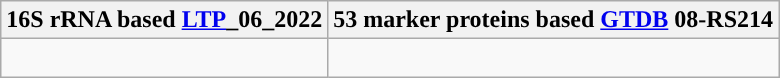<table class="wikitable">
<tr>
<th colspan=1>16S rRNA based <a href='#'>LTP</a>_06_2022</th>
<th colspan=1>53 marker proteins based <a href='#'>GTDB</a> 08-RS214</th>
</tr>
<tr>
<td style="vertical-align:top"><br></td>
<td><br></td>
</tr>
</table>
